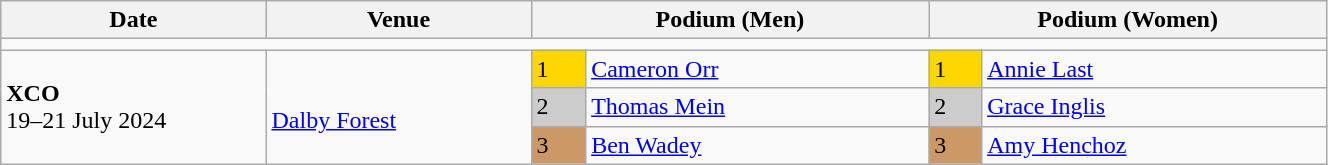<table class="wikitable" width=70%>
<tr>
<th>Date</th>
<th width=20%>Venue</th>
<th colspan=2 width=30%>Podium (Men)</th>
<th colspan=2 width=30%>Podium (Women)</th>
</tr>
<tr>
<td colspan=6></td>
</tr>
<tr>
<td rowspan=3><strong>XCO</strong> <br> 19–21 July 2024</td>
<td rowspan=3><br><a href='#'>Dalby Forest</a></td>
<td bgcolor=FFD700>1</td>
<td><a href='#'>Cameron Orr</a></td>
<td bgcolor=FFD700>1</td>
<td><a href='#'>Annie Last</a></td>
</tr>
<tr>
<td bgcolor=CCCCCC>2</td>
<td><a href='#'>Thomas Mein</a></td>
<td bgcolor=CCCCCC>2</td>
<td><a href='#'>Grace Inglis</a></td>
</tr>
<tr>
<td bgcolor=CC9966>3</td>
<td><a href='#'>Ben Wadey</a></td>
<td bgcolor=CC9966>3</td>
<td><a href='#'>Amy Henchoz</a></td>
</tr>
</table>
